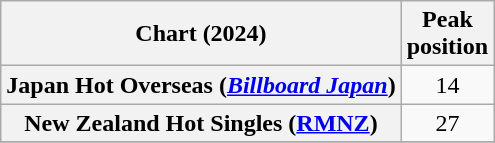<table class="wikitable sortable plainrowheaders" style="text-align:center">
<tr>
<th scope="col">Chart (2024)</th>
<th scope="col">Peak<br>position</th>
</tr>
<tr>
<th scope="row">Japan Hot Overseas (<em><a href='#'>Billboard Japan</a></em>)</th>
<td>14</td>
</tr>
<tr>
<th scope="row">New Zealand Hot Singles (<a href='#'>RMNZ</a>)</th>
<td>27</td>
</tr>
<tr>
</tr>
</table>
